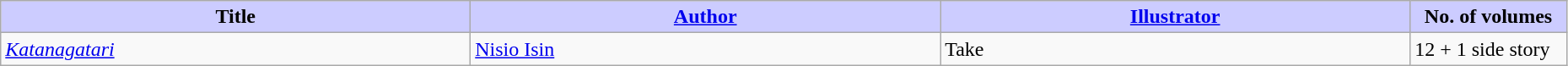<table class="wikitable" style="width: 98%;">
<tr>
<th width=30% style="background:#ccf;">Title</th>
<th width=30% style="background:#ccf;"><a href='#'>Author</a></th>
<th width=30% style="background:#ccf;"><a href='#'>Illustrator</a></th>
<th width=30% style="background:#ccf;">No. of volumes</th>
</tr>
<tr>
<td><em><a href='#'>Katanagatari</a></em></td>
<td><a href='#'>Nisio Isin</a></td>
<td>Take</td>
<td>12 + 1 side story</td>
</tr>
</table>
